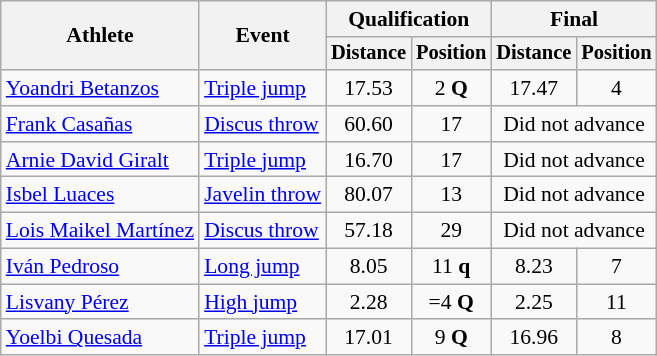<table class=wikitable style="font-size:90%">
<tr>
<th rowspan="2">Athlete</th>
<th rowspan="2">Event</th>
<th colspan="2">Qualification</th>
<th colspan="2">Final</th>
</tr>
<tr style="font-size:95%">
<th>Distance</th>
<th>Position</th>
<th>Distance</th>
<th>Position</th>
</tr>
<tr align=center>
<td align=left><a href='#'>Yoandri Betanzos</a></td>
<td align=left><a href='#'>Triple jump</a></td>
<td>17.53</td>
<td>2 <strong>Q</strong></td>
<td>17.47</td>
<td>4</td>
</tr>
<tr align=center>
<td align=left><a href='#'>Frank Casañas</a></td>
<td align=left><a href='#'>Discus throw</a></td>
<td>60.60</td>
<td>17</td>
<td colspan=2>Did not advance</td>
</tr>
<tr align=center>
<td align=left><a href='#'>Arnie David Giralt</a></td>
<td align=left><a href='#'>Triple jump</a></td>
<td>16.70</td>
<td>17</td>
<td colspan=2>Did not advance</td>
</tr>
<tr align=center>
<td align=left><a href='#'>Isbel Luaces</a></td>
<td align=left><a href='#'>Javelin throw</a></td>
<td>80.07</td>
<td>13</td>
<td colspan=2>Did not advance</td>
</tr>
<tr align=center>
<td align=left><a href='#'>Lois Maikel Martínez</a></td>
<td align=left><a href='#'>Discus throw</a></td>
<td>57.18</td>
<td>29</td>
<td colspan=2>Did not advance</td>
</tr>
<tr align=center>
<td align=left><a href='#'>Iván Pedroso</a></td>
<td align=left><a href='#'>Long jump</a></td>
<td>8.05</td>
<td>11 <strong>q</strong></td>
<td>8.23</td>
<td>7</td>
</tr>
<tr align=center>
<td align=left><a href='#'>Lisvany Pérez</a></td>
<td align=left><a href='#'>High jump</a></td>
<td>2.28</td>
<td>=4 <strong>Q</strong></td>
<td>2.25</td>
<td>11</td>
</tr>
<tr align=center>
<td align=left><a href='#'>Yoelbi Quesada</a></td>
<td align=left><a href='#'>Triple jump</a></td>
<td>17.01</td>
<td>9 <strong>Q</strong></td>
<td>16.96</td>
<td>8</td>
</tr>
</table>
